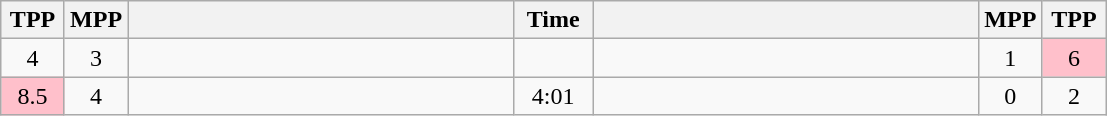<table class="wikitable" style="text-align: center;" |>
<tr>
<th width="35">TPP</th>
<th width="35">MPP</th>
<th width="250"></th>
<th width="45">Time</th>
<th width="250"></th>
<th width="35">MPP</th>
<th width="35">TPP</th>
</tr>
<tr>
<td>4</td>
<td>3</td>
<td style="text-align:left;"></td>
<td></td>
<td style="text-align:left;"><strong></strong></td>
<td>1</td>
<td bgcolor=pink>6</td>
</tr>
<tr>
<td bgcolor=pink>8.5</td>
<td>4</td>
<td style="text-align:left;"></td>
<td>4:01</td>
<td style="text-align:left;"><strong></strong></td>
<td>0</td>
<td>2</td>
</tr>
</table>
